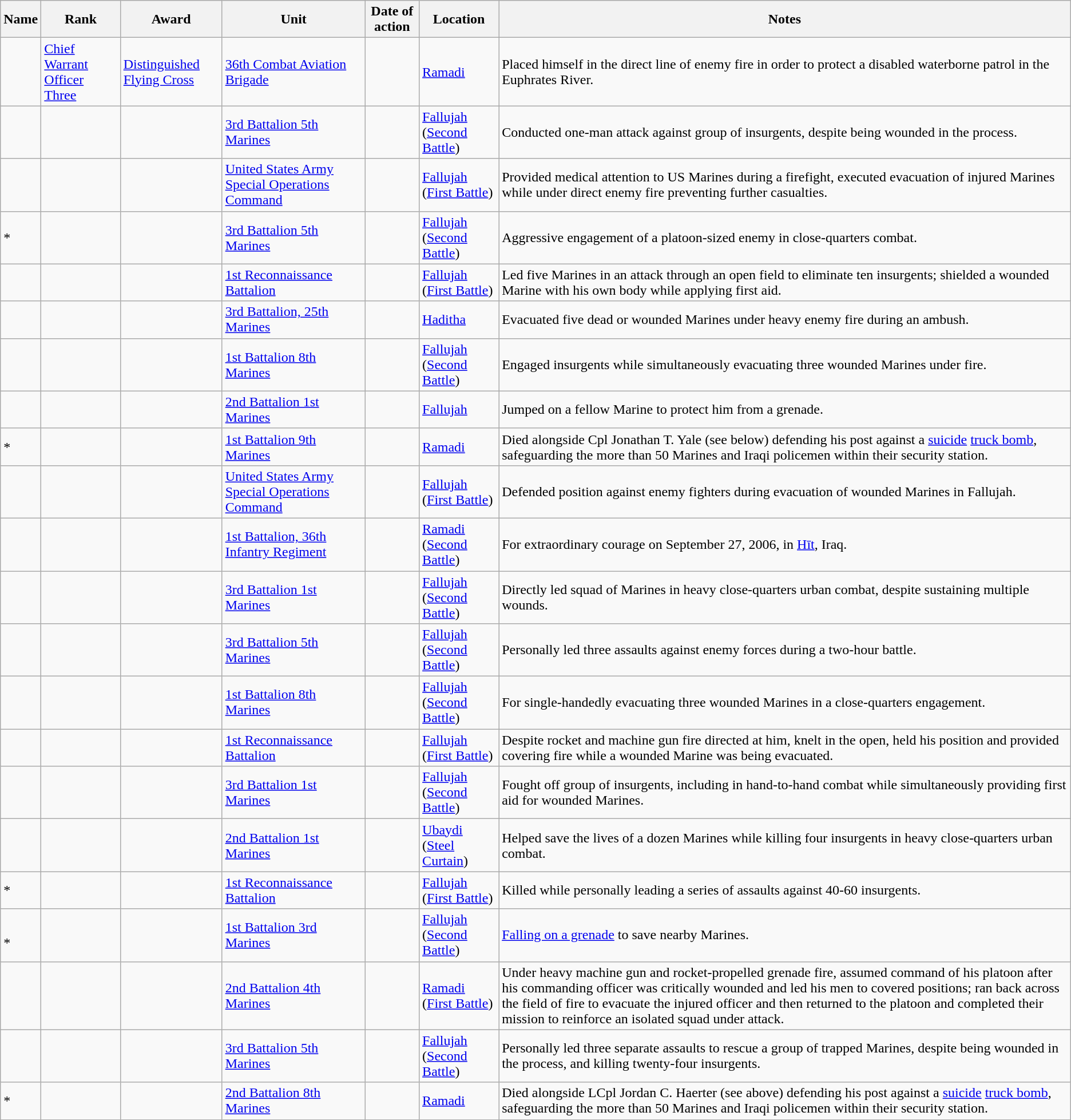<table class="wikitable sortable">
<tr>
<th>Name</th>
<th>Rank</th>
<th>Award</th>
<th>Unit</th>
<th>Date of action</th>
<th>Location</th>
<th class="unsortable">Notes</th>
</tr>
<tr>
<td></td>
<td><a href='#'>Chief Warrant Officer Three</a></td>
<td><a href='#'>Distinguished Flying Cross</a></td>
<td><a href='#'>36th Combat Aviation Brigade</a></td>
<td></td>
<td><a href='#'>Ramadi</a></td>
<td>Placed himself in the direct line of enemy fire in order to protect a disabled waterborne patrol in the Euphrates River.</td>
</tr>
<tr>
<td></td>
<td></td>
<td></td>
<td><a href='#'>3rd Battalion 5th Marines</a></td>
<td></td>
<td><a href='#'>Fallujah</a> (<a href='#'>Second Battle</a>)</td>
<td>Conducted one-man attack against group of insurgents, despite being wounded in the process.</td>
</tr>
<tr>
<td></td>
<td></td>
<td></td>
<td><a href='#'>United States Army Special Operations Command</a></td>
<td></td>
<td><a href='#'>Fallujah</a> (<a href='#'>First Battle</a>)</td>
<td>Provided medical attention to US Marines during a firefight, executed evacuation of injured Marines while under direct enemy fire preventing further casualties.</td>
</tr>
<tr>
<td>*</td>
<td></td>
<td></td>
<td><a href='#'>3rd Battalion 5th Marines</a></td>
<td></td>
<td><a href='#'>Fallujah</a> (<a href='#'>Second Battle</a>)</td>
<td>Aggressive engagement of a platoon-sized enemy in close-quarters combat.</td>
</tr>
<tr>
<td></td>
<td></td>
<td></td>
<td><a href='#'>1st Reconnaissance Battalion</a></td>
<td></td>
<td><a href='#'>Fallujah</a> (<a href='#'>First Battle</a>)</td>
<td>Led five Marines in an attack through an open field to eliminate ten insurgents; shielded a wounded Marine with his own body while applying first aid.</td>
</tr>
<tr>
<td></td>
<td></td>
<td></td>
<td><a href='#'>3rd Battalion, 25th Marines</a></td>
<td></td>
<td><a href='#'>Haditha</a></td>
<td>Evacuated five dead or wounded Marines under heavy enemy fire during an ambush.</td>
</tr>
<tr>
<td></td>
<td></td>
<td></td>
<td><a href='#'>1st Battalion 8th Marines</a></td>
<td></td>
<td><a href='#'>Fallujah</a> (<a href='#'>Second Battle</a>)</td>
<td>Engaged insurgents while simultaneously evacuating three wounded Marines under fire.</td>
</tr>
<tr>
<td></td>
<td></td>
<td></td>
<td><a href='#'>2nd Battalion 1st Marines</a></td>
<td></td>
<td><a href='#'>Fallujah</a></td>
<td>Jumped on a fellow Marine to protect him from a grenade.</td>
</tr>
<tr>
<td>*</td>
<td></td>
<td></td>
<td><a href='#'>1st Battalion 9th Marines</a></td>
<td></td>
<td><a href='#'>Ramadi</a></td>
<td>Died alongside Cpl Jonathan T. Yale (see below) defending his post against a <a href='#'>suicide</a> <a href='#'>truck bomb</a>, safeguarding the more than 50 Marines and Iraqi policemen within their security station.</td>
</tr>
<tr>
<td></td>
<td></td>
<td></td>
<td><a href='#'>United States Army Special Operations Command</a></td>
<td></td>
<td><a href='#'>Fallujah</a> (<a href='#'>First Battle</a>)</td>
<td>Defended position against enemy fighters during evacuation of wounded Marines in Fallujah.</td>
</tr>
<tr>
<td></td>
<td></td>
<td></td>
<td><a href='#'>1st Battalion, 36th Infantry Regiment</a></td>
<td></td>
<td><a href='#'>Ramadi</a> (<a href='#'>Second Battle</a>)</td>
<td>For extraordinary courage on September 27, 2006, in <a href='#'>Hīt</a>, Iraq.</td>
</tr>
<tr>
<td><br></td>
<td></td>
<td></td>
<td><a href='#'>3rd Battalion 1st Marines</a></td>
<td></td>
<td><a href='#'>Fallujah</a> (<a href='#'>Second Battle</a>)</td>
<td>Directly led squad of Marines in heavy close-quarters urban combat, despite sustaining multiple wounds.</td>
</tr>
<tr>
<td></td>
<td></td>
<td></td>
<td><a href='#'>3rd Battalion 5th Marines</a></td>
<td></td>
<td><a href='#'>Fallujah</a> (<a href='#'>Second Battle</a>)</td>
<td>Personally led three assaults against enemy forces during a two-hour battle.</td>
</tr>
<tr>
<td><br></td>
<td></td>
<td></td>
<td><a href='#'>1st Battalion 8th Marines</a></td>
<td></td>
<td><a href='#'>Fallujah</a> (<a href='#'>Second Battle</a>)</td>
<td>For single-handedly evacuating three wounded Marines in a close-quarters engagement.</td>
</tr>
<tr>
<td></td>
<td></td>
<td></td>
<td><a href='#'>1st Reconnaissance Battalion</a></td>
<td></td>
<td><a href='#'>Fallujah</a> (<a href='#'>First Battle</a>)</td>
<td>Despite rocket and machine gun fire directed at him, knelt in the open, held his position and provided covering fire while a wounded Marine was being evacuated.</td>
</tr>
<tr>
<td></td>
<td></td>
<td></td>
<td><a href='#'>3rd Battalion 1st Marines</a></td>
<td></td>
<td><a href='#'>Fallujah</a> (<a href='#'>Second Battle</a>)</td>
<td>Fought off group of insurgents, including in hand-to-hand combat while simultaneously providing first aid for wounded Marines.</td>
</tr>
<tr>
<td></td>
<td></td>
<td></td>
<td><a href='#'>2nd Battalion 1st Marines</a></td>
<td></td>
<td><a href='#'>Ubaydi</a> (<a href='#'>Steel Curtain</a>)</td>
<td>Helped save the lives of a dozen Marines while killing four insurgents in heavy close-quarters urban combat.</td>
</tr>
<tr>
<td>*</td>
<td></td>
<td></td>
<td><a href='#'>1st Reconnaissance Battalion</a></td>
<td></td>
<td><a href='#'>Fallujah</a> (<a href='#'>First Battle</a>)</td>
<td>Killed while personally leading a series of assaults against 40-60 insurgents.</td>
</tr>
<tr>
<td><br>*</td>
<td></td>
<td></td>
<td><a href='#'>1st Battalion 3rd Marines</a></td>
<td></td>
<td><a href='#'>Fallujah</a> (<a href='#'>Second Battle</a>)</td>
<td><a href='#'>Falling on a grenade</a> to save nearby Marines.</td>
</tr>
<tr>
<td></td>
<td></td>
<td></td>
<td><a href='#'>2nd Battalion 4th Marines</a></td>
<td></td>
<td><a href='#'>Ramadi</a> (<a href='#'>First Battle</a>)</td>
<td>Under heavy machine gun and rocket-propelled grenade fire, assumed command of his platoon after his commanding officer was critically wounded and led his men to covered positions; ran back across the field of fire to evacuate the injured officer and then returned to the platoon and completed their mission to reinforce an isolated squad under attack.</td>
</tr>
<tr>
<td></td>
<td></td>
<td></td>
<td><a href='#'>3rd Battalion 5th Marines</a></td>
<td></td>
<td><a href='#'>Fallujah</a> (<a href='#'>Second Battle</a>)</td>
<td>Personally led three separate assaults to rescue a group of trapped Marines, despite being wounded in the process, and killing twenty-four insurgents.</td>
</tr>
<tr>
<td>*</td>
<td></td>
<td></td>
<td><a href='#'>2nd Battalion 8th Marines</a></td>
<td></td>
<td><a href='#'>Ramadi</a></td>
<td>Died alongside LCpl Jordan C. Haerter (see above) defending his post against a <a href='#'>suicide</a> <a href='#'>truck bomb</a>, safeguarding the more than 50 Marines and Iraqi policemen within their security station.</td>
</tr>
</table>
